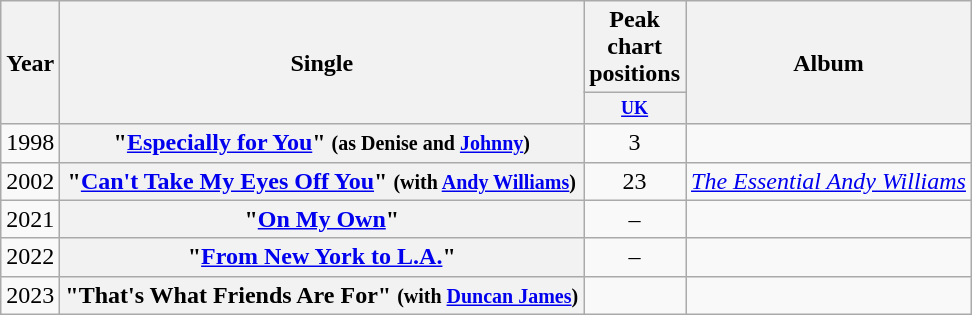<table class="wikitable plainrowheaders" style="text-align:center;">
<tr>
<th scope="col" rowspan="2">Year</th>
<th scope="col" rowspan="2">Single</th>
<th scope="col" colspan="1">Peak chart positions</th>
<th scope="col" rowspan="2">Album</th>
</tr>
<tr>
<th style="width:4em;font-size:75%;"><a href='#'>UK</a><br></th>
</tr>
<tr>
<td>1998</td>
<th scope="row">"<a href='#'>Especially for You</a>" <small>(as Denise and <a href='#'>Johnny</a>)</small></th>
<td>3</td>
<td></td>
</tr>
<tr>
<td>2002</td>
<th scope="row">"<a href='#'>Can't Take My Eyes Off You</a>" <small>(with <a href='#'>Andy Williams</a>)</small></th>
<td>23</td>
<td><em><a href='#'>The Essential Andy Williams</a></em></td>
</tr>
<tr>
<td>2021</td>
<th scope="row">"<a href='#'>On My Own</a>"</th>
<td>–</td>
<td></td>
</tr>
<tr>
<td>2022</td>
<th scope="row">"<a href='#'>From New York to L.A.</a>"</th>
<td>–</td>
<td></td>
</tr>
<tr>
<td>2023</td>
<th scope="row">"That's What Friends Are For" <small>(with <a href='#'>Duncan James</a>)</small></th>
<td></td>
<td></td>
</tr>
</table>
